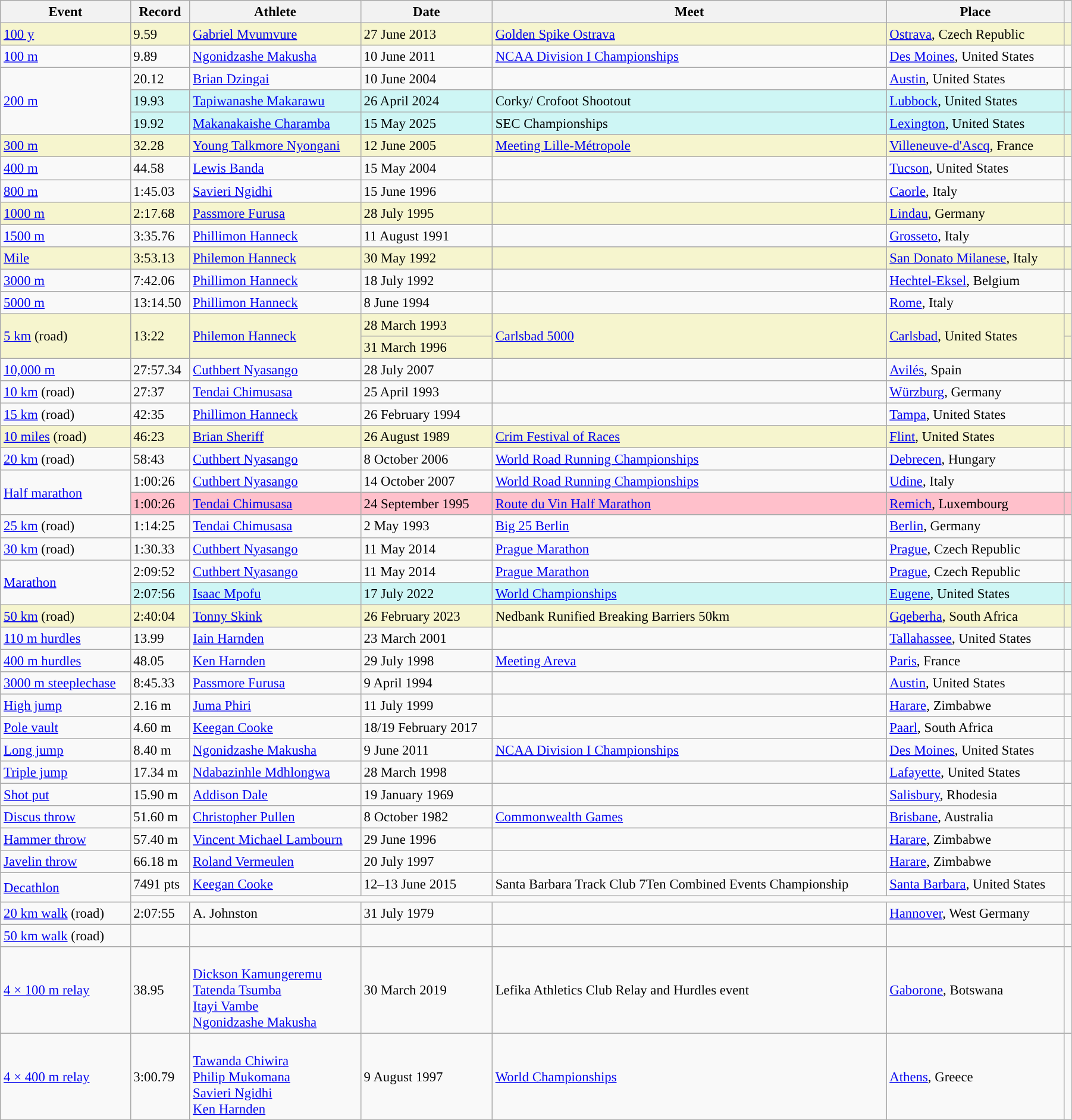<table class="wikitable" style="font-size:95%; width: 95%;">
<tr>
<th>Event</th>
<th>Record</th>
<th>Athlete</th>
<th>Date</th>
<th>Meet</th>
<th>Place</th>
<th></th>
</tr>
<tr style="background:#f6F5CE;">
<td><a href='#'>100 y</a></td>
<td>9.59 </td>
<td><a href='#'>Gabriel Mvumvure</a></td>
<td>27 June 2013</td>
<td><a href='#'>Golden Spike Ostrava</a></td>
<td><a href='#'>Ostrava</a>, Czech Republic</td>
<td></td>
</tr>
<tr>
<td><a href='#'>100 m</a></td>
<td>9.89 </td>
<td><a href='#'>Ngonidzashe Makusha</a></td>
<td>10 June 2011</td>
<td><a href='#'>NCAA Division I Championships</a></td>
<td><a href='#'>Des Moines</a>, United States</td>
<td></td>
</tr>
<tr>
<td rowspan=3><a href='#'>200 m</a></td>
<td>20.12 </td>
<td><a href='#'>Brian Dzingai</a></td>
<td>10 June 2004</td>
<td></td>
<td><a href='#'>Austin</a>, United States</td>
<td></td>
</tr>
<tr bgcolor=#CEF6F5>
<td>19.93 </td>
<td><a href='#'>Tapiwanashe Makarawu</a></td>
<td>26 April 2024</td>
<td>Corky/ Crofoot Shootout</td>
<td><a href='#'>Lubbock</a>, United States</td>
<td></td>
</tr>
<tr bgcolor=#CEF6F5>
<td>19.92 </td>
<td><a href='#'>Makanakaishe Charamba</a></td>
<td>15 May 2025</td>
<td>SEC Championships</td>
<td><a href='#'>Lexington</a>, United States</td>
<td></td>
</tr>
<tr style="background:#f6F5CE;">
<td><a href='#'>300 m</a></td>
<td>32.28</td>
<td><a href='#'>Young Talkmore Nyongani</a></td>
<td>12 June 2005</td>
<td><a href='#'>Meeting Lille-Métropole</a></td>
<td><a href='#'>Villeneuve-d'Ascq</a>, France</td>
<td></td>
</tr>
<tr>
<td><a href='#'>400 m</a></td>
<td>44.58</td>
<td><a href='#'>Lewis Banda</a></td>
<td>15 May 2004</td>
<td></td>
<td><a href='#'>Tucson</a>, United States</td>
<td></td>
</tr>
<tr>
<td><a href='#'>800 m</a></td>
<td>1:45.03</td>
<td><a href='#'>Savieri Ngidhi</a></td>
<td>15 June 1996</td>
<td></td>
<td><a href='#'>Caorle</a>, Italy</td>
<td></td>
</tr>
<tr style="background:#f6F5CE;">
<td><a href='#'>1000 m</a></td>
<td>2:17.68</td>
<td><a href='#'>Passmore Furusa</a></td>
<td>28 July 1995</td>
<td></td>
<td><a href='#'>Lindau</a>, Germany</td>
<td></td>
</tr>
<tr>
<td><a href='#'>1500 m</a></td>
<td>3:35.76</td>
<td><a href='#'>Phillimon Hanneck</a></td>
<td>11 August 1991</td>
<td></td>
<td><a href='#'>Grosseto</a>, Italy</td>
<td></td>
</tr>
<tr style="background:#f6F5CE;">
<td><a href='#'>Mile</a></td>
<td>3:53.13</td>
<td><a href='#'>Philemon Hanneck</a></td>
<td>30 May 1992</td>
<td></td>
<td><a href='#'>San Donato Milanese</a>, Italy</td>
<td></td>
</tr>
<tr>
<td><a href='#'>3000 m</a></td>
<td>7:42.06</td>
<td><a href='#'>Phillimon Hanneck</a></td>
<td>18 July 1992</td>
<td></td>
<td><a href='#'>Hechtel-Eksel</a>, Belgium</td>
<td></td>
</tr>
<tr>
<td><a href='#'>5000 m</a></td>
<td>13:14.50</td>
<td><a href='#'>Phillimon Hanneck</a></td>
<td>8 June 1994</td>
<td></td>
<td><a href='#'>Rome</a>, Italy</td>
<td></td>
</tr>
<tr style="background:#f6F5CE;">
<td rowspan=2><a href='#'>5 km</a> (road)</td>
<td rowspan=2>13:22</td>
<td rowspan=2><a href='#'>Philemon Hanneck</a></td>
<td>28 March 1993</td>
<td rowspan=2><a href='#'>Carlsbad 5000</a></td>
<td rowspan=2><a href='#'>Carlsbad</a>, United States</td>
<td></td>
</tr>
<tr style="background:#f6F5CE;">
<td>31 March 1996</td>
<td></td>
</tr>
<tr>
<td><a href='#'>10,000 m</a></td>
<td>27:57.34</td>
<td><a href='#'>Cuthbert Nyasango</a></td>
<td>28 July 2007</td>
<td></td>
<td><a href='#'>Avilés</a>, Spain</td>
<td></td>
</tr>
<tr>
<td><a href='#'>10 km</a> (road)</td>
<td>27:37</td>
<td><a href='#'>Tendai Chimusasa</a></td>
<td>25 April 1993</td>
<td></td>
<td><a href='#'>Würzburg</a>, Germany</td>
<td></td>
</tr>
<tr>
<td><a href='#'>15 km</a> (road)</td>
<td>42:35</td>
<td><a href='#'>Phillimon Hanneck</a></td>
<td>26 February 1994</td>
<td></td>
<td><a href='#'>Tampa</a>, United States</td>
<td></td>
</tr>
<tr style="background:#f6F5CE;">
<td><a href='#'>10 miles</a> (road)</td>
<td>46:23</td>
<td><a href='#'>Brian Sheriff</a></td>
<td>26 August 1989</td>
<td><a href='#'>Crim Festival of Races</a></td>
<td><a href='#'>Flint</a>, United States</td>
<td></td>
</tr>
<tr>
<td><a href='#'>20 km</a> (road)</td>
<td>58:43</td>
<td><a href='#'>Cuthbert Nyasango</a></td>
<td>8 October 2006</td>
<td><a href='#'>World Road Running Championships</a></td>
<td><a href='#'>Debrecen</a>, Hungary</td>
<td></td>
</tr>
<tr>
<td rowspan=2><a href='#'>Half marathon</a></td>
<td>1:00:26</td>
<td><a href='#'>Cuthbert Nyasango</a></td>
<td>14 October 2007</td>
<td><a href='#'>World Road Running Championships</a></td>
<td><a href='#'>Udine</a>, Italy</td>
<td></td>
</tr>
<tr style="background:pink">
<td>1:00:26</td>
<td><a href='#'>Tendai Chimusasa</a></td>
<td>24 September 1995</td>
<td><a href='#'>Route du Vin Half Marathon</a></td>
<td><a href='#'>Remich</a>, Luxembourg</td>
<td></td>
</tr>
<tr>
<td><a href='#'>25 km</a> (road)</td>
<td>1:14:25</td>
<td><a href='#'>Tendai Chimusasa</a></td>
<td>2 May 1993</td>
<td><a href='#'>Big 25 Berlin</a></td>
<td><a href='#'>Berlin</a>, Germany</td>
<td></td>
</tr>
<tr>
<td><a href='#'>30 km</a> (road)</td>
<td>1:30.33</td>
<td><a href='#'>Cuthbert Nyasango</a></td>
<td>11 May 2014</td>
<td><a href='#'>Prague Marathon</a></td>
<td><a href='#'>Prague</a>, Czech Republic</td>
<td></td>
</tr>
<tr>
<td rowspan=2><a href='#'>Marathon</a></td>
<td>2:09:52</td>
<td><a href='#'>Cuthbert Nyasango</a></td>
<td>11 May 2014</td>
<td><a href='#'>Prague Marathon</a></td>
<td><a href='#'>Prague</a>, Czech Republic</td>
<td></td>
</tr>
<tr style="background:#CEF6F5">
<td>2:07:56</td>
<td><a href='#'>Isaac Mpofu</a></td>
<td>17 July 2022</td>
<td><a href='#'>World Championships</a></td>
<td><a href='#'>Eugene</a>, United States</td>
<td></td>
</tr>
<tr style="background:#f6F5CE;">
<td><a href='#'>50 km</a> (road)</td>
<td>2:40:04</td>
<td><a href='#'>Tonny Skink</a></td>
<td>26 February 2023</td>
<td>Nedbank Runified Breaking Barriers 50km</td>
<td><a href='#'>Gqeberha</a>, South Africa</td>
<td></td>
</tr>
<tr>
<td><a href='#'>110 m hurdles</a></td>
<td>13.99</td>
<td><a href='#'>Iain Harnden</a></td>
<td>23 March 2001</td>
<td></td>
<td><a href='#'>Tallahassee</a>, United States</td>
<td></td>
</tr>
<tr>
<td><a href='#'>400 m hurdles</a></td>
<td>48.05</td>
<td><a href='#'>Ken Harnden</a></td>
<td>29 July 1998</td>
<td><a href='#'>Meeting Areva</a></td>
<td><a href='#'>Paris</a>, France</td>
<td></td>
</tr>
<tr>
<td><a href='#'>3000 m steeplechase</a></td>
<td>8:45.33</td>
<td><a href='#'>Passmore Furusa</a></td>
<td>9 April 1994</td>
<td></td>
<td><a href='#'>Austin</a>, United States</td>
<td></td>
</tr>
<tr>
<td><a href='#'>High jump</a></td>
<td>2.16 m</td>
<td><a href='#'>Juma Phiri</a></td>
<td>11 July 1999</td>
<td></td>
<td><a href='#'>Harare</a>, Zimbabwe</td>
<td></td>
</tr>
<tr>
<td><a href='#'>Pole vault</a></td>
<td>4.60 m</td>
<td><a href='#'>Keegan Cooke</a></td>
<td>18/19 February 2017</td>
<td></td>
<td><a href='#'>Paarl</a>, South Africa</td>
<td></td>
</tr>
<tr>
<td><a href='#'>Long jump</a></td>
<td>8.40 m </td>
<td><a href='#'>Ngonidzashe Makusha</a></td>
<td>9 June 2011</td>
<td><a href='#'>NCAA Division I Championships</a></td>
<td><a href='#'>Des Moines</a>, United States</td>
<td></td>
</tr>
<tr>
<td><a href='#'>Triple jump</a></td>
<td>17.34 m </td>
<td><a href='#'>Ndabazinhle Mdhlongwa</a></td>
<td>28 March 1998</td>
<td></td>
<td><a href='#'>Lafayette</a>, United States</td>
<td></td>
</tr>
<tr>
<td><a href='#'>Shot put</a></td>
<td>15.90 m</td>
<td><a href='#'>Addison Dale</a></td>
<td>19 January 1969</td>
<td></td>
<td><a href='#'>Salisbury</a>, Rhodesia</td>
<td></td>
</tr>
<tr>
<td><a href='#'>Discus throw</a></td>
<td>51.60 m</td>
<td><a href='#'>Christopher Pullen</a></td>
<td>8 October 1982</td>
<td><a href='#'>Commonwealth Games</a></td>
<td><a href='#'>Brisbane</a>, Australia</td>
<td></td>
</tr>
<tr>
<td><a href='#'>Hammer throw</a></td>
<td>57.40 m</td>
<td><a href='#'>Vincent Michael Lambourn</a></td>
<td>29 June 1996</td>
<td></td>
<td><a href='#'>Harare</a>, Zimbabwe</td>
<td></td>
</tr>
<tr>
<td><a href='#'>Javelin throw</a></td>
<td>66.18 m</td>
<td><a href='#'>Roland Vermeulen</a></td>
<td>20 July 1997</td>
<td></td>
<td><a href='#'>Harare</a>, Zimbabwe</td>
<td></td>
</tr>
<tr>
<td rowspan=2><a href='#'>Decathlon</a></td>
<td>7491 pts</td>
<td><a href='#'>Keegan Cooke</a></td>
<td>12–13 June 2015</td>
<td>Santa Barbara Track Club 7Ten Combined Events Championship</td>
<td><a href='#'>Santa Barbara</a>, United States</td>
<td></td>
</tr>
<tr>
<td colspan=5></td>
<td></td>
</tr>
<tr>
<td><a href='#'>20 km walk</a> (road)</td>
<td>2:07:55</td>
<td>A. Johnston</td>
<td>31 July 1979</td>
<td></td>
<td><a href='#'>Hannover</a>, West Germany</td>
<td></td>
</tr>
<tr>
<td><a href='#'>50 km walk</a> (road)</td>
<td></td>
<td></td>
<td></td>
<td></td>
<td></td>
<td></td>
</tr>
<tr>
<td><a href='#'>4 × 100 m relay</a></td>
<td>38.95 </td>
<td><br><a href='#'>Dickson Kamungeremu</a><br><a href='#'>Tatenda Tsumba</a><br><a href='#'>Itayi Vambe</a><br><a href='#'>Ngonidzashe Makusha</a></td>
<td>30 March 2019</td>
<td>Lefika Athletics Club Relay and Hurdles event</td>
<td><a href='#'>Gaborone</a>, Botswana</td>
<td></td>
</tr>
<tr>
<td><a href='#'>4 × 400 m relay</a></td>
<td>3:00.79</td>
<td><br><a href='#'>Tawanda Chiwira</a><br><a href='#'>Philip Mukomana</a><br><a href='#'>Savieri Ngidhi</a><br><a href='#'>Ken Harnden</a></td>
<td>9 August 1997</td>
<td><a href='#'>World Championships</a></td>
<td><a href='#'>Athens</a>, Greece</td>
<td></td>
</tr>
</table>
